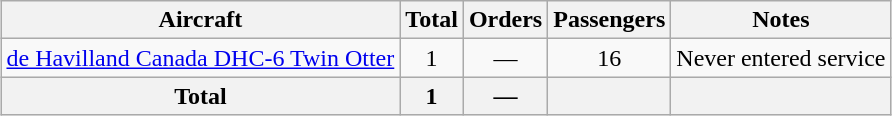<table class="wikitable" style="margin:0.5em auto; text-align:center">
<tr>
<th>Aircraft</th>
<th>Total</th>
<th>Orders</th>
<th>Passengers</th>
<th>Notes</th>
</tr>
<tr>
<td><a href='#'>de Havilland Canada DHC-6 Twin Otter</a></td>
<td>1</td>
<td>—</td>
<td>16</td>
<td>Never entered service</td>
</tr>
<tr>
<th>Total</th>
<th>1</th>
<th>—</th>
<th></th>
<th></th>
</tr>
</table>
